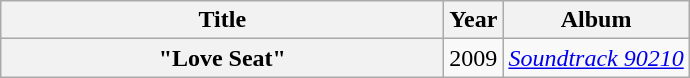<table class="wikitable plainrowheaders" style="text-align:center;">
<tr>
<th scope="col" style="width:18em;">Title</th>
<th scope="col">Year</th>
<th scope="col">Album</th>
</tr>
<tr>
<th scope="row">"Love Seat"</th>
<td>2009</td>
<td><em><a href='#'>Soundtrack 90210</a></em></td>
</tr>
</table>
